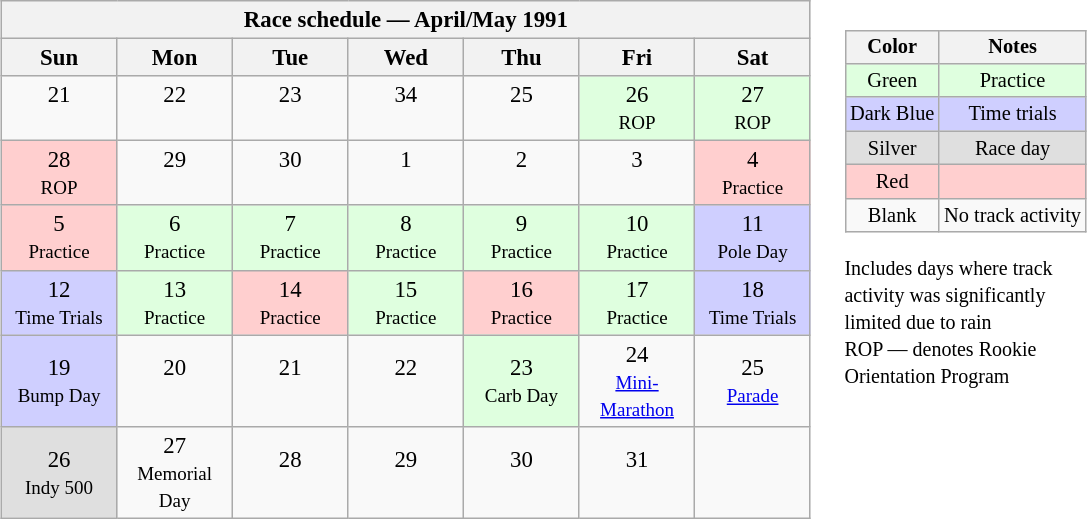<table>
<tr>
<td><br><table class="wikitable" style="text-align:center; font-size:95%">
<tr valign="top">
<th colspan=7>Race schedule — April/May 1991</th>
</tr>
<tr>
<th scope="col" width="70">Sun</th>
<th scope="col" width="70">Mon</th>
<th scope="col" width="70">Tue</th>
<th scope="col" width="70">Wed</th>
<th scope="col" width="70">Thu</th>
<th scope="col" width="70">Fri</th>
<th scope="col" width="70">Sat</th>
</tr>
<tr>
<td>21<br> </td>
<td>22<br> </td>
<td>23<br> </td>
<td>34<br> </td>
<td>25<br> </td>
<td style="background:#DFFFDF;">26<br><small>ROP</small></td>
<td style="background:#DFFFDF;">27<br><small>ROP</small></td>
</tr>
<tr>
<td style="background:#FFCFCF;">28<br><small>ROP</small></td>
<td>29<br> </td>
<td>30<br> </td>
<td>1<br> </td>
<td>2<br> </td>
<td>3<br> </td>
<td style="background:#FFCFCF;">4<br><small>Practice</small></td>
</tr>
<tr>
<td style="background:#FFCFCF;">5<br><small>Practice</small></td>
<td style="background:#DFFFDF;">6<br><small>Practice</small></td>
<td style="background:#DFFFDF;">7<br><small>Practice</small></td>
<td style="background:#DFFFDF;">8<br><small>Practice</small></td>
<td style="background:#DFFFDF;">9<br><small>Practice</small></td>
<td style="background:#DFFFDF;">10<br><small>Practice</small></td>
<td style="background:#CFCFFF;">11<br><small>Pole Day</small></td>
</tr>
<tr>
<td style="background:#CFCFFF;">12<br><small>Time Trials</small></td>
<td style="background:#DFFFDF;">13<br><small>Practice</small></td>
<td style="background:#FFCFCF;">14<br><small>Practice</small></td>
<td style="background:#DFFFDF;">15<br><small>Practice</small></td>
<td style="background:#FFCFCF;">16<br><small>Practice</small></td>
<td style="background:#DFFFDF;">17<br><small>Practice</small></td>
<td style="background:#CFCFFF;">18<br><small>Time Trials</small></td>
</tr>
<tr>
<td style="background:#CFCFFF;">19<br><small>Bump Day</small></td>
<td>20<br> </td>
<td>21<br> </td>
<td>22<br> </td>
<td style="background:#DFFFDF;">23<br><small>Carb Day</small></td>
<td>24<br><small><a href='#'>Mini-Marathon</a></small></td>
<td>25<br><small><a href='#'>Parade</a></small></td>
</tr>
<tr>
<td style="background:#DFDFDF;">26<br><small>Indy 500</small></td>
<td>27<br><small>Memorial Day</small></td>
<td>28<br> </td>
<td>29<br> </td>
<td>30<br> </td>
<td>31<br> </td>
<td> </td>
</tr>
</table>
</td>
<td valign="top"><br><table>
<tr>
<td><br><table style="margin-right:0; font-size:85%; text-align:center;" class="wikitable">
<tr>
<th>Color</th>
<th>Notes</th>
</tr>
<tr style="background:#DFFFDF;">
<td>Green</td>
<td>Practice</td>
</tr>
<tr style="background:#CFCFFF;">
<td>Dark Blue</td>
<td>Time trials</td>
</tr>
<tr style="background:#DFDFDF;">
<td>Silver</td>
<td>Race day</td>
</tr>
<tr style="background:#FFCFCF;">
<td>Red</td>
<td></td>
</tr>
<tr>
<td>Blank</td>
<td>No track activity</td>
</tr>
</table>
 <small>Includes days where track<br>activity was significantly<br>limited due to rain</small><br><small>ROP — denotes Rookie<br>Orientation Program</small></td>
</tr>
</table>
</td>
</tr>
</table>
